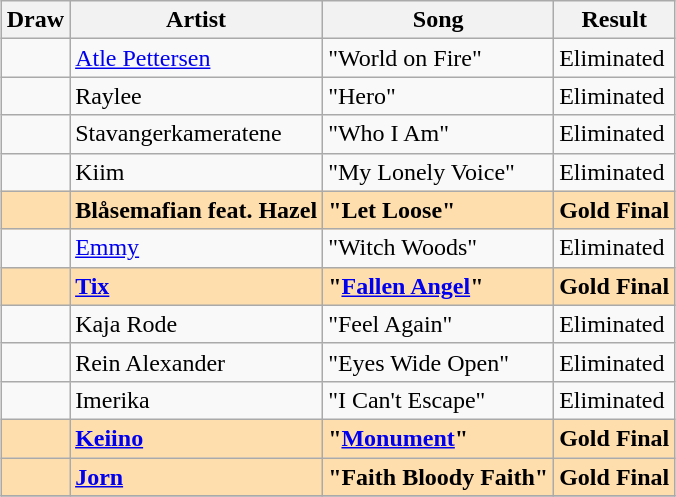<table class="sortable wikitable" style="margin: 1em auto 1em auto;">
<tr>
<th scope="col">Draw</th>
<th scope="col">Artist</th>
<th scope="col">Song</th>
<th scope="col">Result</th>
</tr>
<tr>
<td></td>
<td><a href='#'>Atle Pettersen</a></td>
<td>"World on Fire"</td>
<td>Eliminated</td>
</tr>
<tr>
<td></td>
<td>Raylee</td>
<td>"Hero"</td>
<td>Eliminated</td>
</tr>
<tr>
<td></td>
<td>Stavangerkameratene</td>
<td>"Who I Am"</td>
<td>Eliminated</td>
</tr>
<tr>
<td></td>
<td>Kiim</td>
<td>"My Lonely Voice"</td>
<td>Eliminated</td>
</tr>
<tr style="background: navajowhite; font-weight: bold;">
<td></td>
<td>Blåsemafian feat. Hazel</td>
<td>"Let Loose"</td>
<td>Gold Final</td>
</tr>
<tr>
<td></td>
<td><a href='#'>Emmy</a></td>
<td>"Witch Woods"</td>
<td>Eliminated</td>
</tr>
<tr style="background: navajowhite; font-weight: bold;">
<td></td>
<td><a href='#'>Tix</a></td>
<td>"<a href='#'>Fallen Angel</a>"</td>
<td>Gold Final</td>
</tr>
<tr>
<td></td>
<td>Kaja Rode</td>
<td>"Feel Again"</td>
<td>Eliminated</td>
</tr>
<tr>
<td></td>
<td>Rein Alexander</td>
<td>"Eyes Wide Open"</td>
<td>Eliminated</td>
</tr>
<tr>
<td></td>
<td>Imerika</td>
<td>"I Can't Escape"</td>
<td>Eliminated</td>
</tr>
<tr style="background: navajowhite; font-weight: bold;">
<td></td>
<td><a href='#'>Keiino</a></td>
<td>"<a href='#'>Monument</a>"</td>
<td>Gold Final</td>
</tr>
<tr style="background: navajowhite; font-weight: bold;">
<td></td>
<td><a href='#'>Jorn</a></td>
<td>"Faith Bloody Faith"</td>
<td>Gold Final</td>
</tr>
<tr>
</tr>
</table>
